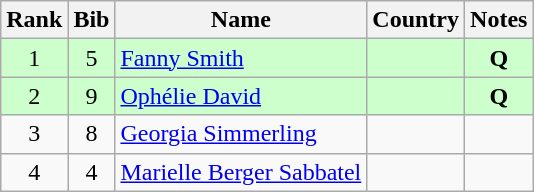<table class="wikitable" style="text-align:center;">
<tr>
<th>Rank</th>
<th>Bib</th>
<th>Name</th>
<th>Country</th>
<th>Notes</th>
</tr>
<tr bgcolor="#ccffcc">
<td>1</td>
<td>5</td>
<td align=left><a href='#'>Fanny Smith</a></td>
<td align=left></td>
<td><strong>Q</strong></td>
</tr>
<tr bgcolor="#ccffcc">
<td>2</td>
<td>9</td>
<td align=left><a href='#'>Ophélie David</a></td>
<td align=left></td>
<td><strong>Q</strong></td>
</tr>
<tr>
<td>3</td>
<td>8</td>
<td align=left><a href='#'>Georgia Simmerling</a></td>
<td align=left></td>
<td></td>
</tr>
<tr>
<td>4</td>
<td>4</td>
<td align=left><a href='#'>Marielle Berger Sabbatel</a></td>
<td align=left></td>
<td></td>
</tr>
</table>
